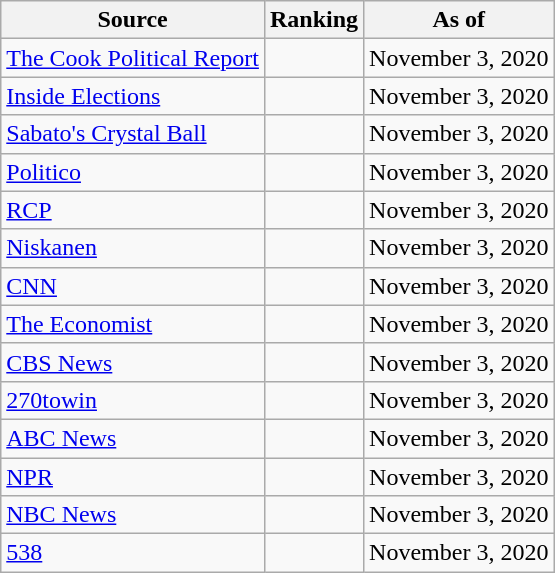<table class="wikitable" style="text-align:center">
<tr>
<th>Source</th>
<th>Ranking</th>
<th>As of</th>
</tr>
<tr>
<td align="left"><a href='#'>The Cook Political Report</a></td>
<td></td>
<td>November 3, 2020</td>
</tr>
<tr>
<td align="left"><a href='#'>Inside Elections</a></td>
<td></td>
<td>November 3, 2020</td>
</tr>
<tr>
<td align="left"><a href='#'>Sabato's Crystal Ball</a></td>
<td></td>
<td>November 3, 2020</td>
</tr>
<tr>
<td align="left"><a href='#'>Politico</a></td>
<td></td>
<td>November 3, 2020</td>
</tr>
<tr>
<td align="left"><a href='#'>RCP</a></td>
<td></td>
<td>November 3, 2020</td>
</tr>
<tr>
<td align="left"><a href='#'>Niskanen</a></td>
<td></td>
<td>November 3, 2020</td>
</tr>
<tr>
<td align="left"><a href='#'>CNN</a></td>
<td></td>
<td>November 3, 2020</td>
</tr>
<tr>
<td align="left"><a href='#'>The Economist</a></td>
<td></td>
<td>November 3, 2020</td>
</tr>
<tr>
<td align="left"><a href='#'>CBS News</a></td>
<td></td>
<td>November 3, 2020</td>
</tr>
<tr>
<td align="left"><a href='#'>270towin</a></td>
<td></td>
<td>November 3, 2020</td>
</tr>
<tr>
<td align="left"><a href='#'>ABC News</a></td>
<td></td>
<td>November 3, 2020</td>
</tr>
<tr>
<td align="left"><a href='#'>NPR</a></td>
<td></td>
<td>November 3, 2020</td>
</tr>
<tr>
<td align="left"><a href='#'>NBC News</a></td>
<td></td>
<td>November 3, 2020</td>
</tr>
<tr>
<td align="left"><a href='#'>538</a></td>
<td></td>
<td>November 3, 2020</td>
</tr>
</table>
